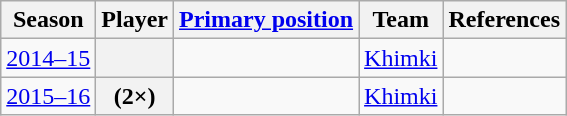<table class="wikitable plainrowheaders sortable" summary="Season (sortable), Player (sortable), Position (sortable), Team (sortable), and References">
<tr>
<th scope="col">Season</th>
<th scope="col">Player</th>
<th scope="col"><a href='#'>Primary position</a></th>
<th scope="col">Team</th>
<th scope="col" class="unsortable">References</th>
</tr>
<tr>
<td style="text-align:center;"><a href='#'>2014–15</a></td>
<th scope="row"></th>
<td style="text-align:center;"></td>
<td><a href='#'>Khimki</a></td>
<td align=center></td>
</tr>
<tr>
<td style="text-align:center;"><a href='#'>2015–16</a></td>
<th scope="row"> (2×)</th>
<td style="text-align:center;"></td>
<td><a href='#'>Khimki</a></td>
<td align=center></td>
</tr>
</table>
